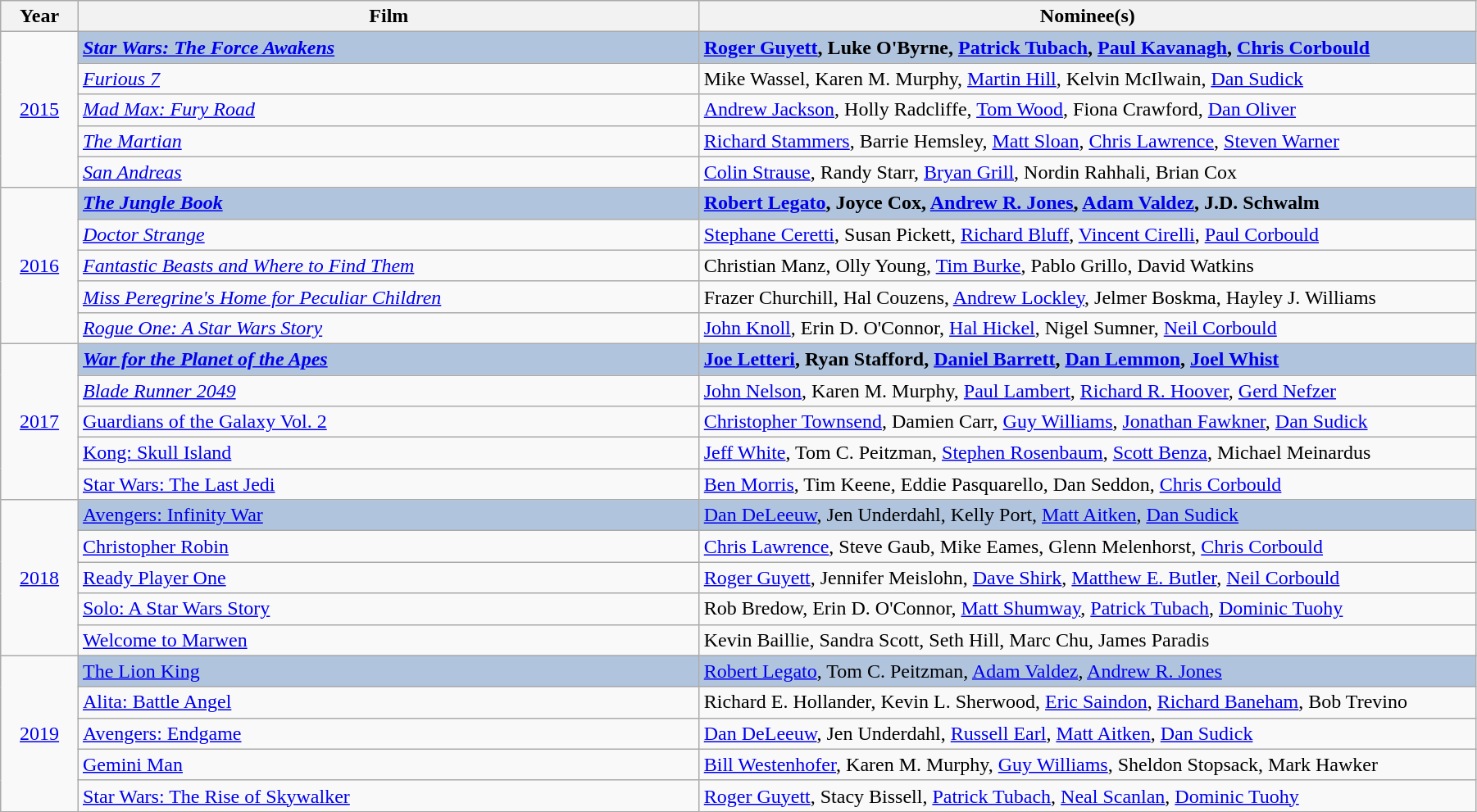<table class="wikitable" width="95%" cellpadding="5">
<tr>
<th width="5%">Year</th>
<th width="40%">Film</th>
<th width="50%">Nominee(s)</th>
</tr>
<tr>
<td rowspan="5" style="text-align:center;"><a href='#'>2015</a><br></td>
<td style="background:#B0C4DE;"><strong><em><a href='#'>Star Wars: The Force Awakens</a></em></strong></td>
<td style="background:#B0C4DE;"><strong><a href='#'>Roger Guyett</a>, Luke O'Byrne, <a href='#'>Patrick Tubach</a>, <a href='#'>Paul Kavanagh</a>, <a href='#'>Chris Corbould</a></strong></td>
</tr>
<tr>
<td><em><a href='#'>Furious 7</a></em></td>
<td>Mike Wassel, Karen M. Murphy, <a href='#'>Martin Hill</a>, Kelvin McIlwain, <a href='#'>Dan Sudick</a></td>
</tr>
<tr>
<td><em><a href='#'>Mad Max: Fury Road</a></em></td>
<td><a href='#'>Andrew Jackson</a>, Holly Radcliffe, <a href='#'>Tom Wood</a>, Fiona Crawford, <a href='#'>Dan Oliver</a></td>
</tr>
<tr>
<td><em><a href='#'>The Martian</a></em></td>
<td><a href='#'>Richard Stammers</a>, Barrie Hemsley, <a href='#'>Matt Sloan</a>, <a href='#'>Chris Lawrence</a>, <a href='#'>Steven Warner</a></td>
</tr>
<tr>
<td><em><a href='#'>San Andreas</a></em></td>
<td><a href='#'>Colin Strause</a>, Randy Starr, <a href='#'>Bryan Grill</a>, Nordin Rahhali, Brian Cox</td>
</tr>
<tr>
<td rowspan="5" style="text-align:center;"><a href='#'>2016</a><br></td>
<td style="background:#B0C4DE;"><strong><em><a href='#'>The Jungle Book</a> </em></strong></td>
<td style="background:#B0C4DE;"><strong><a href='#'>Robert Legato</a>, Joyce Cox, <a href='#'>Andrew R. Jones</a>, <a href='#'>Adam Valdez</a>, J.D. Schwalm</strong></td>
</tr>
<tr>
<td><em><a href='#'>Doctor Strange</a></em></td>
<td><a href='#'>Stephane Ceretti</a>, Susan Pickett, <a href='#'>Richard Bluff</a>, <a href='#'>Vincent Cirelli</a>, <a href='#'>Paul Corbould</a></td>
</tr>
<tr>
<td><em><a href='#'>Fantastic Beasts and Where to Find Them</a></em></td>
<td>Christian Manz, Olly Young, <a href='#'>Tim Burke</a>, Pablo Grillo, David Watkins</td>
</tr>
<tr>
<td><em><a href='#'>Miss Peregrine's Home for Peculiar Children</a></em></td>
<td>Frazer Churchill, Hal Couzens, <a href='#'>Andrew Lockley</a>, Jelmer Boskma, Hayley J. Williams</td>
</tr>
<tr>
<td><em><a href='#'>Rogue One: A Star Wars Story</a></em></td>
<td><a href='#'>John Knoll</a>, Erin D. O'Connor, <a href='#'>Hal Hickel</a>, Nigel Sumner, <a href='#'>Neil Corbould</a></td>
</tr>
<tr>
<td rowspan="5" style="text-align:center;"><a href='#'>2017</a><br></td>
<td style="background:#B0C4DE;"><strong><em><a href='#'>War for the Planet of the Apes</a></em></strong></td>
<td style="background:#B0C4DE;"><strong><a href='#'>Joe Letteri</a>, Ryan Stafford, <a href='#'>Daniel Barrett</a>, <a href='#'>Dan Lemmon</a>, <a href='#'>Joel Whist</a></strong></td>
</tr>
<tr>
<td><em><a href='#'>Blade Runner 2049</a> <strong><strong><em></td>
<td><a href='#'>John Nelson</a>, Karen M. Murphy, <a href='#'>Paul Lambert</a>, <a href='#'>Richard R. Hoover</a>, <a href='#'>Gerd Nefzer</a></td>
</tr>
<tr>
<td></em><a href='#'>Guardians of the Galaxy Vol. 2</a><em></td>
<td><a href='#'>Christopher Townsend</a>, Damien Carr, <a href='#'>Guy Williams</a>, <a href='#'>Jonathan Fawkner</a>, <a href='#'>Dan Sudick</a></td>
</tr>
<tr>
<td></em><a href='#'>Kong: Skull Island</a><em></td>
<td><a href='#'>Jeff White</a>, Tom C. Peitzman, <a href='#'>Stephen Rosenbaum</a>, <a href='#'>Scott Benza</a>, Michael Meinardus</td>
</tr>
<tr>
<td></em><a href='#'>Star Wars: The Last Jedi</a><em></td>
<td><a href='#'>Ben Morris</a>, Tim Keene, Eddie Pasquarello, Dan Seddon, <a href='#'>Chris Corbould</a></td>
</tr>
<tr>
<td rowspan="5" style="text-align:center;"><a href='#'>2018</a><br></td>
<td style="background:#B0C4DE;"></em></strong><a href='#'>Avengers: Infinity War</a><strong><em></td>
<td style="background:#B0C4DE;"></strong><a href='#'>Dan DeLeeuw</a>, Jen Underdahl, Kelly Port, <a href='#'>Matt Aitken</a>, <a href='#'>Dan Sudick</a><strong></td>
</tr>
<tr>
<td></em><a href='#'>Christopher Robin</a><em></td>
<td><a href='#'>Chris Lawrence</a>, Steve Gaub, Mike Eames, Glenn Melenhorst, <a href='#'>Chris Corbould</a></td>
</tr>
<tr>
<td></em><a href='#'>Ready Player One</a><em></td>
<td><a href='#'>Roger Guyett</a>, Jennifer Meislohn, <a href='#'>Dave Shirk</a>, <a href='#'>Matthew E. Butler</a>, <a href='#'>Neil Corbould</a></td>
</tr>
<tr>
<td></em><a href='#'>Solo: A Star Wars Story</a><em></td>
<td>Rob Bredow, Erin D. O'Connor, <a href='#'>Matt Shumway</a>, <a href='#'>Patrick Tubach</a>, <a href='#'>Dominic Tuohy</a></td>
</tr>
<tr>
<td></em><a href='#'>Welcome to Marwen</a><em></td>
<td>Kevin Baillie, Sandra Scott, Seth Hill, Marc Chu, James Paradis</td>
</tr>
<tr>
<td rowspan="5" style="text-align:center;"><a href='#'>2019</a><br></td>
<td style="background:#B0C4DE;"></em></strong><a href='#'>The Lion King</a><strong><em></td>
<td style="background:#B0C4DE;"></strong><a href='#'>Robert Legato</a>, Tom C. Peitzman, <a href='#'>Adam Valdez</a>, <a href='#'>Andrew R. Jones</a><strong></td>
</tr>
<tr>
<td></em><a href='#'>Alita: Battle Angel</a><em></td>
<td>Richard E. Hollander, Kevin L. Sherwood, <a href='#'>Eric Saindon</a>, <a href='#'>Richard Baneham</a>, Bob Trevino</td>
</tr>
<tr>
<td></em><a href='#'>Avengers: Endgame</a><em></td>
<td><a href='#'>Dan DeLeeuw</a>, Jen Underdahl, <a href='#'>Russell Earl</a>, <a href='#'>Matt Aitken</a>, <a href='#'>Dan Sudick</a></td>
</tr>
<tr>
<td></em><a href='#'>Gemini Man</a><em></td>
<td><a href='#'>Bill Westenhofer</a>, Karen M. Murphy, <a href='#'>Guy Williams</a>, Sheldon Stopsack, Mark Hawker</td>
</tr>
<tr>
<td></em><a href='#'>Star Wars: The Rise of Skywalker</a><em></td>
<td><a href='#'>Roger Guyett</a>, Stacy Bissell, <a href='#'>Patrick Tubach</a>, <a href='#'>Neal Scanlan</a>, <a href='#'>Dominic Tuohy</a></td>
</tr>
</table>
